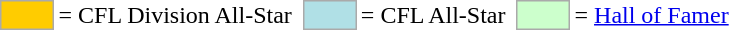<table>
<tr>
<td style="background-color:#FFCC00; border:1px solid #aaaaaa; width:2em;"></td>
<td>= CFL Division All-Star</td>
<td></td>
<td style="background-color:#B0E0E6; border:1px solid #aaaaaa; width:2em;"></td>
<td>= CFL All-Star</td>
<td></td>
<td style="background-color:#CCFFCC; border:1px solid #aaaaaa; width:2em;"></td>
<td>= <a href='#'>Hall of Famer</a></td>
</tr>
</table>
